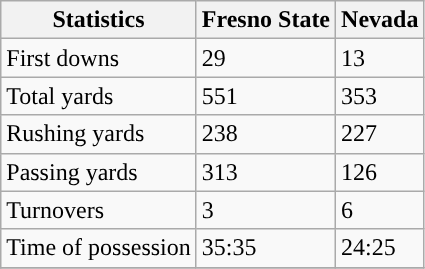<table class="wikitable">
<tr>
<th>Statistics</th>
<th>Fresno State</th>
<th>Nevada</th>
</tr>
<tr>
<td>First downs</td>
<td>29</td>
<td>13</td>
</tr>
<tr>
<td>Total yards</td>
<td>551</td>
<td>353</td>
</tr>
<tr>
<td>Rushing yards</td>
<td>238</td>
<td>227</td>
</tr>
<tr>
<td>Passing yards</td>
<td>313</td>
<td>126</td>
</tr>
<tr>
<td>Turnovers</td>
<td>3</td>
<td>6</td>
</tr>
<tr>
<td>Time of possession</td>
<td>35:35</td>
<td>24:25</td>
</tr>
<tr>
</tr>
</table>
